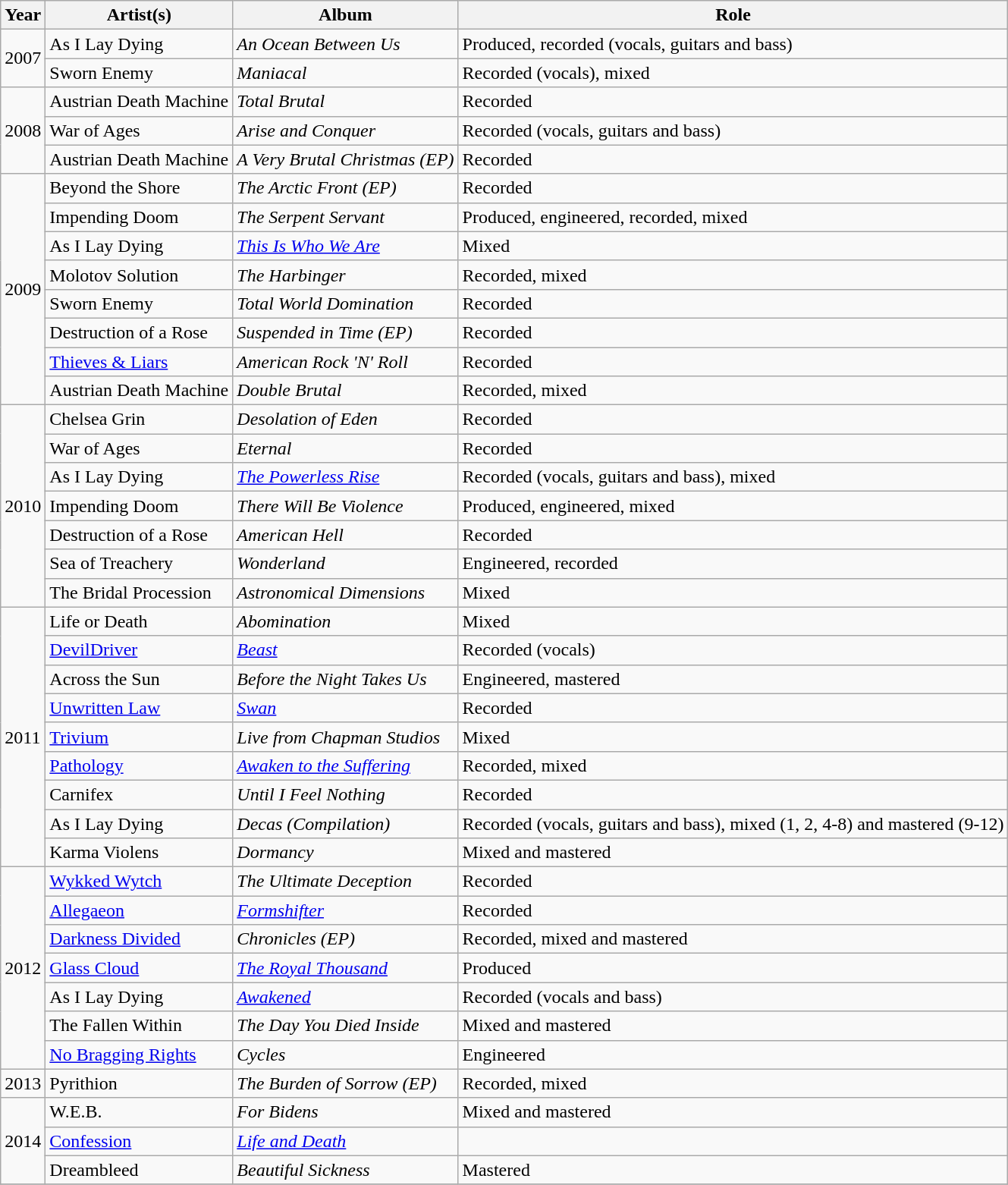<table class="wikitable sortable">
<tr>
<th>Year</th>
<th>Artist(s)</th>
<th>Album</th>
<th>Role</th>
</tr>
<tr>
<td rowspan="2">2007</td>
<td>As I Lay Dying</td>
<td><em>An Ocean Between Us</em></td>
<td>Produced, recorded (vocals, guitars and bass)</td>
</tr>
<tr>
<td>Sworn Enemy</td>
<td><em>Maniacal</em></td>
<td>Recorded (vocals), mixed</td>
</tr>
<tr>
<td rowspan="3">2008</td>
<td>Austrian Death Machine</td>
<td><em>Total Brutal</em></td>
<td>Recorded</td>
</tr>
<tr>
<td>War of Ages</td>
<td><em>Arise and Conquer</em></td>
<td>Recorded (vocals, guitars and bass)</td>
</tr>
<tr>
<td>Austrian Death Machine</td>
<td><em>A Very Brutal Christmas (EP)</em></td>
<td>Recorded</td>
</tr>
<tr>
<td rowspan="8">2009</td>
<td>Beyond the Shore</td>
<td><em>The Arctic Front (EP)</em></td>
<td>Recorded</td>
</tr>
<tr>
<td>Impending Doom</td>
<td><em>The Serpent Servant</em></td>
<td>Produced, engineered, recorded, mixed</td>
</tr>
<tr>
<td>As I Lay Dying</td>
<td><em><a href='#'>This Is Who We Are</a></em></td>
<td>Mixed</td>
</tr>
<tr>
<td>Molotov Solution</td>
<td><em>The Harbinger</em></td>
<td>Recorded, mixed</td>
</tr>
<tr>
<td>Sworn Enemy</td>
<td><em>Total World Domination</em></td>
<td>Recorded</td>
</tr>
<tr>
<td>Destruction of a Rose</td>
<td><em>Suspended in Time (EP)</em></td>
<td>Recorded</td>
</tr>
<tr>
<td><a href='#'>Thieves & Liars</a></td>
<td><em>American Rock 'N' Roll</em></td>
<td>Recorded</td>
</tr>
<tr>
<td>Austrian Death Machine</td>
<td><em>Double Brutal</em></td>
<td>Recorded, mixed</td>
</tr>
<tr>
<td rowspan="7">2010</td>
<td>Chelsea Grin</td>
<td><em>Desolation of Eden</em></td>
<td>Recorded</td>
</tr>
<tr>
<td>War of Ages</td>
<td><em>Eternal</em></td>
<td>Recorded</td>
</tr>
<tr>
<td>As I Lay Dying</td>
<td><em><a href='#'>The Powerless Rise</a></em></td>
<td>Recorded (vocals, guitars and bass), mixed</td>
</tr>
<tr>
<td>Impending Doom</td>
<td><em>There Will Be Violence</em></td>
<td>Produced, engineered, mixed</td>
</tr>
<tr>
<td>Destruction of a Rose</td>
<td><em>American Hell</em></td>
<td>Recorded</td>
</tr>
<tr>
<td>Sea of Treachery</td>
<td><em>Wonderland</em></td>
<td>Engineered, recorded</td>
</tr>
<tr>
<td>The Bridal Procession</td>
<td><em>Astronomical Dimensions</em></td>
<td>Mixed</td>
</tr>
<tr>
<td rowspan="9">2011</td>
<td>Life or Death</td>
<td><em>Abomination</em></td>
<td>Mixed</td>
</tr>
<tr>
<td><a href='#'>DevilDriver</a></td>
<td><em><a href='#'>Beast</a></em></td>
<td>Recorded (vocals)</td>
</tr>
<tr>
<td>Across the Sun</td>
<td><em>Before the Night Takes Us</em></td>
<td>Engineered, mastered</td>
</tr>
<tr>
<td><a href='#'>Unwritten Law</a></td>
<td><em><a href='#'>Swan</a></em></td>
<td>Recorded</td>
</tr>
<tr>
<td><a href='#'>Trivium</a></td>
<td><em>Live from Chapman Studios</em></td>
<td>Mixed</td>
</tr>
<tr>
<td><a href='#'>Pathology</a></td>
<td><em><a href='#'>Awaken to the Suffering</a></em></td>
<td>Recorded, mixed</td>
</tr>
<tr>
<td>Carnifex</td>
<td><em>Until I Feel Nothing</em></td>
<td>Recorded</td>
</tr>
<tr>
<td>As I Lay Dying</td>
<td><em>Decas (Compilation)</em></td>
<td>Recorded (vocals, guitars and bass), mixed (1, 2, 4-8) and mastered (9-12)</td>
</tr>
<tr>
<td>Karma Violens</td>
<td><em>Dormancy</em></td>
<td>Mixed and mastered</td>
</tr>
<tr>
<td rowspan="7">2012</td>
<td><a href='#'>Wykked Wytch</a></td>
<td><em>The Ultimate Deception</em></td>
<td>Recorded</td>
</tr>
<tr>
<td><a href='#'>Allegaeon</a></td>
<td><em><a href='#'>Formshifter</a></em></td>
<td>Recorded</td>
</tr>
<tr>
<td><a href='#'>Darkness Divided</a></td>
<td><em>Chronicles (EP)</em></td>
<td>Recorded, mixed and mastered</td>
</tr>
<tr>
<td><a href='#'>Glass Cloud</a></td>
<td><em><a href='#'>The Royal Thousand</a></em></td>
<td>Produced</td>
</tr>
<tr>
<td>As I Lay Dying</td>
<td><em><a href='#'>Awakened</a></em></td>
<td>Recorded (vocals and bass)</td>
</tr>
<tr>
<td>The Fallen Within</td>
<td><em>The Day You Died Inside</em></td>
<td>Mixed and mastered</td>
</tr>
<tr>
<td><a href='#'>No Bragging Rights</a></td>
<td><em>Cycles</em></td>
<td>Engineered</td>
</tr>
<tr>
<td rowspan="1">2013</td>
<td>Pyrithion</td>
<td><em>The Burden of Sorrow (EP)</em></td>
<td>Recorded, mixed</td>
</tr>
<tr>
<td rowspan="3">2014</td>
<td>W.E.B.</td>
<td><em>For Bidens</em></td>
<td>Mixed and mastered</td>
</tr>
<tr>
<td><a href='#'>Confession</a></td>
<td><em><a href='#'>Life and Death</a></em></td>
<td></td>
</tr>
<tr>
<td>Dreambleed</td>
<td><em>Beautiful Sickness</em></td>
<td>Mastered</td>
</tr>
<tr>
</tr>
</table>
